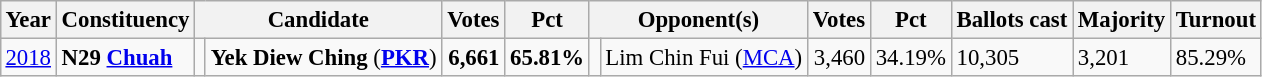<table class="wikitable" style="margin:0.5em ; font-size:95%">
<tr>
<th>Year</th>
<th>Constituency</th>
<th colspan=2>Candidate</th>
<th>Votes</th>
<th>Pct</th>
<th colspan=2>Opponent(s)</th>
<th>Votes</th>
<th>Pct</th>
<th>Ballots cast</th>
<th>Majority</th>
<th>Turnout</th>
</tr>
<tr>
<td><a href='#'>2018</a></td>
<td><strong>N29 <a href='#'>Chuah</a></strong></td>
<td></td>
<td><strong>Yek Diew Ching</strong> (<a href='#'><strong>PKR</strong></a>)</td>
<td align=right><strong>6,661</strong></td>
<td><strong>65.81%</strong></td>
<td></td>
<td>Lim Chin Fui (<a href='#'>MCA</a>)</td>
<td align=right>3,460</td>
<td>34.19%</td>
<td>10,305</td>
<td>3,201</td>
<td>85.29%</td>
</tr>
</table>
